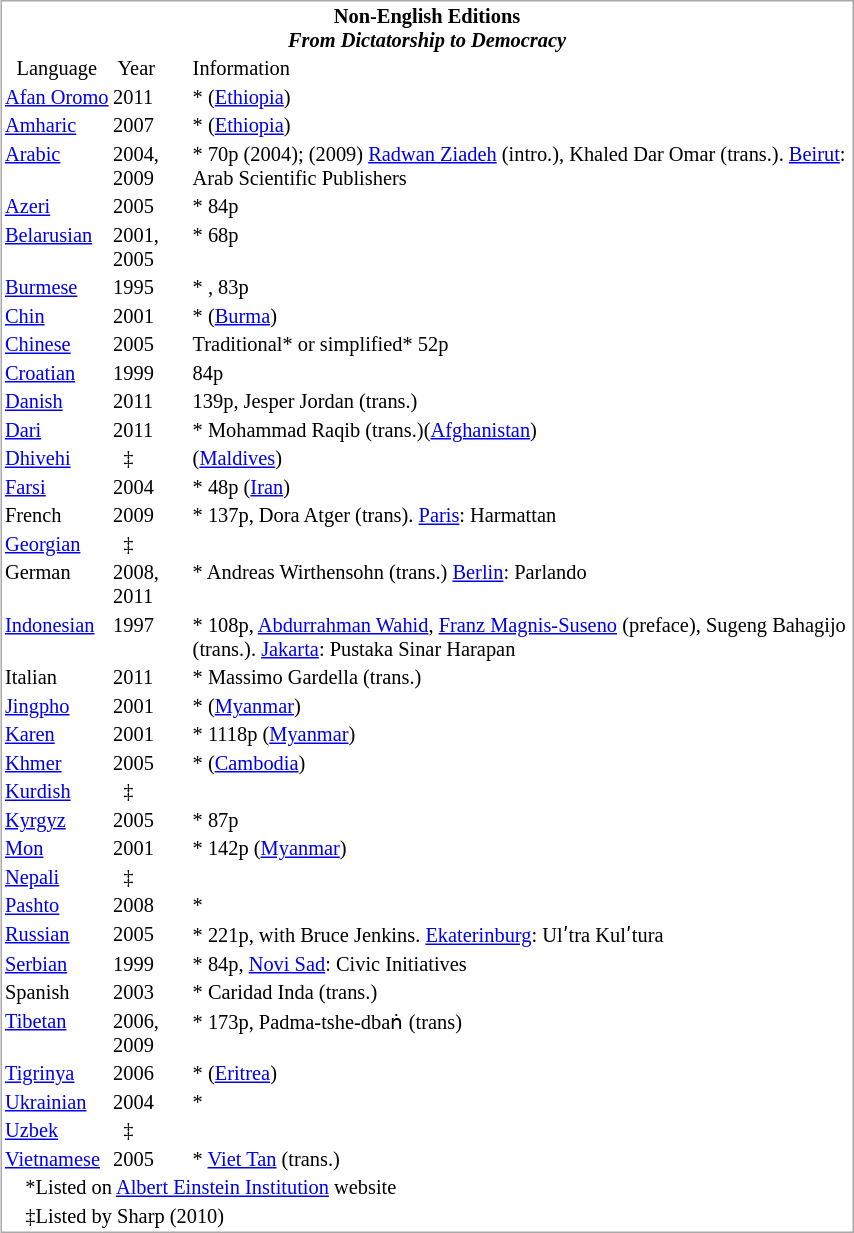<table style="float: right; width: 45%; border: 1px solid darkgray; margin: .46em; font-size: 85%;" border="0" cellpadding="1" cellspacing="1">
<tr>
<td colspan="3" align="center"><strong>Non-English Editions<br><em>From Dictatorship to Democracy<strong><em></td>
</tr>
<tr valign="top">
<td align="center">Language</td>
<td> Year </td>
<td>Information</td>
</tr>
<tr valign="top">
<td><a href='#'>Afan Oromo</a></td>
<td>2011</td>
<td>* (<a href='#'>Ethiopia</a>)</td>
</tr>
<tr valign="top">
<td><a href='#'>Amharic</a></td>
<td>2007</td>
<td>* (<a href='#'>Ethiopia</a>)</td>
</tr>
<tr valign="top">
<td><a href='#'>Arabic</a></td>
<td>2004, 2009</td>
<td>*  70p (2004);  (2009) <a href='#'>Radwan Ziadeh</a> (intro.), Khaled Dar Omar (trans.). <a href='#'>Beirut</a>: Arab Scientific Publishers</td>
</tr>
<tr valign="top">
<td><a href='#'>Azeri</a></td>
<td>2005</td>
<td>*  84p</td>
</tr>
<tr valign="top">
<td><a href='#'>Belarusian</a></td>
<td>2001, 2005</td>
<td>*  68p</td>
</tr>
<tr valign="top">
<td><a href='#'>Burmese</a></td>
<td>1995</td>
<td>* ,  83p</td>
</tr>
<tr valign="top">
<td><a href='#'>Chin</a></td>
<td>2001</td>
<td>* (<a href='#'>Burma</a>)</td>
</tr>
<tr valign="top">
<td><a href='#'>Chinese</a></td>
<td>2005</td>
<td>Traditional* or simplified* 52p</td>
</tr>
<tr valign="top">
<td><a href='#'>Croatian</a></td>
<td>1999</td>
<td> 84p</td>
</tr>
<tr valign="top">
<td><a href='#'>Danish</a></td>
<td>2011</td>
<td> 139p, Jesper Jordan (trans.)</td>
</tr>
<tr valign="top">
<td><a href='#'>Dari</a></td>
<td>2011</td>
<td>* Mohammad Raqib (trans.)(<a href='#'>Afghanistan</a>)</td>
</tr>
<tr valign="top">
<td><a href='#'>Dhivehi</a></td>
<td>  ‡</td>
<td>(<a href='#'>Maldives</a>)</td>
</tr>
<tr valign="top">
<td><a href='#'>Farsi</a></td>
<td>2004</td>
<td>*  48p (<a href='#'>Iran</a>)</td>
</tr>
<tr valign="top">
<td>French</td>
<td>2009</td>
<td>*  137p, Dora Atger (trans). <a href='#'>Paris</a>: Harmattan</td>
</tr>
<tr valign="top">
<td><a href='#'>Georgian</a></td>
<td>  ‡</td>
</tr>
<tr valign="top">
<td>German</td>
<td>2008, 2011</td>
<td>*  Andreas Wirthensohn (trans.) <a href='#'>Berlin</a>: Parlando</td>
</tr>
<tr valign="top">
<td><a href='#'>Indonesian</a></td>
<td>1997</td>
<td>*  108p, <a href='#'>Abdurrahman Wahid</a>, <a href='#'>Franz Magnis-Suseno</a>  (preface), Sugeng Bahagijo (trans.). <a href='#'>Jakarta</a>: Pustaka Sinar Harapan</td>
</tr>
<tr valign="top">
<td>Italian</td>
<td>2011</td>
<td>* Massimo Gardella (trans.) </td>
</tr>
<tr valign="top">
<td><a href='#'>Jingpho</a></td>
<td>2001</td>
<td>* (<a href='#'>Myanmar</a>)</td>
</tr>
<tr valign="top">
<td><a href='#'>Karen</a></td>
<td>2001</td>
<td>* 1118p (<a href='#'>Myanmar</a>)</td>
</tr>
<tr valign="top">
<td><a href='#'>Khmer</a></td>
<td>2005</td>
<td>* (<a href='#'>Cambodia</a>)</td>
</tr>
<tr valign="top">
<td><a href='#'>Kurdish</a></td>
<td>  ‡</td>
</tr>
<tr valign="top">
<td><a href='#'>Kyrgyz</a></td>
<td>2005</td>
<td>* 87p</td>
</tr>
<tr valign="top">
<td><a href='#'>Mon</a></td>
<td>2001</td>
<td>* 142p (<a href='#'>Myanmar</a>)</td>
</tr>
<tr valign="top">
<td><a href='#'>Nepali</a></td>
<td>  ‡</td>
</tr>
<tr valign="top">
<td><a href='#'>Pashto</a></td>
<td>2008</td>
<td>*</td>
</tr>
<tr valign="top">
<td><a href='#'>Russian</a></td>
<td>2005</td>
<td>*  221p, with Bruce Jenkins. <a href='#'>Ekaterinburg</a>: Ulʹtra Kulʹtura</td>
</tr>
<tr valign="top">
<td><a href='#'>Serbian</a></td>
<td>1999</td>
<td>* 84p, <a href='#'>Novi Sad</a>: Civic Initiatives</td>
</tr>
<tr valign="top">
<td>Spanish</td>
<td>2003</td>
<td>* Caridad Inda (trans.) </td>
</tr>
<tr valign="top">
<td><a href='#'>Tibetan</a></td>
<td>2006, 2009</td>
<td>*  173p, Padma-tshe-dbaṅ (trans)</td>
</tr>
<tr valign="top">
<td><a href='#'>Tigrinya</a></td>
<td>2006</td>
<td>* (<a href='#'>Eritrea</a>)</td>
</tr>
<tr valign="top">
<td><a href='#'>Ukrainian</a></td>
<td>2004</td>
<td>*</td>
</tr>
<tr valign="top">
<td><a href='#'>Uzbek</a></td>
<td>  ‡</td>
</tr>
<tr valign="top">
<td><a href='#'>Vietnamese</a></td>
<td>2005</td>
<td>* <a href='#'>Viet Tan</a> (trans.)</td>
</tr>
<tr valign="top">
<td colspan="3" align="left">    *Listed on <a href='#'>Albert Einstein Institution</a> website</td>
</tr>
<tr valign="top">
<td colspan="3" align="left">    ‡Listed by Sharp (2010)</td>
</tr>
</table>
